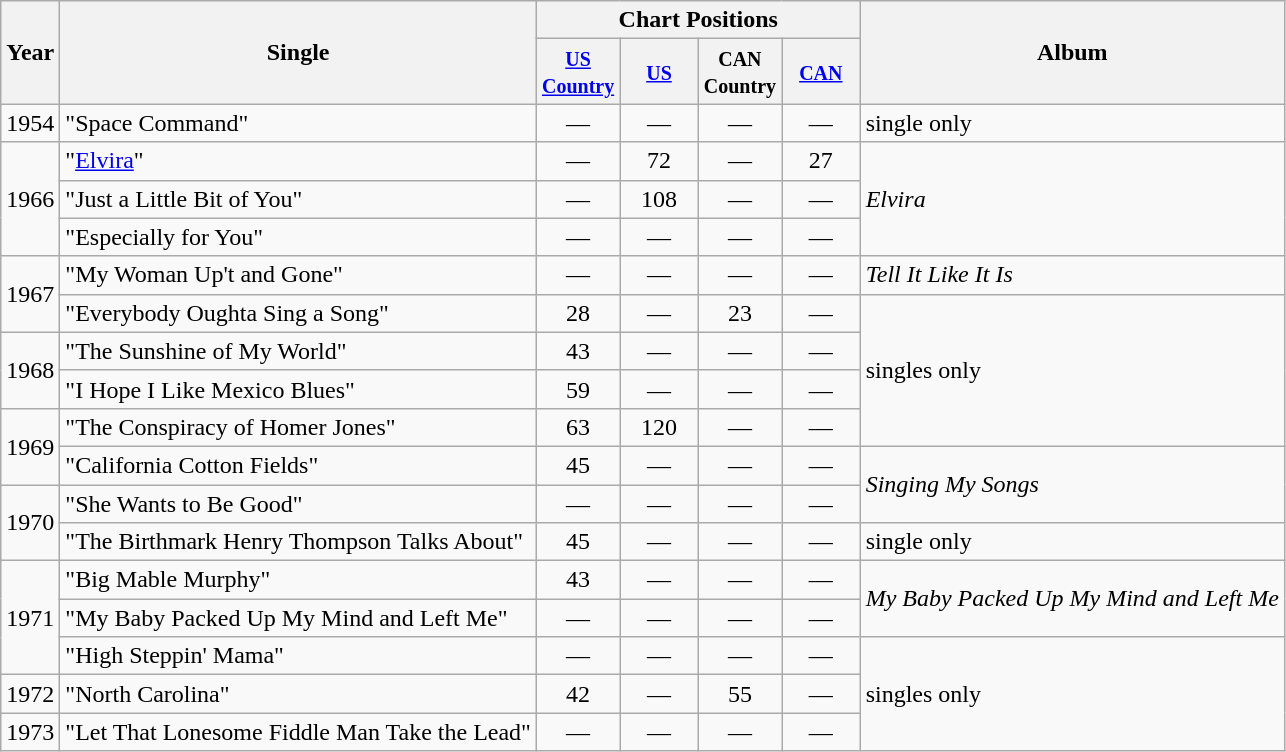<table class="wikitable">
<tr>
<th rowspan="2">Year</th>
<th rowspan="2">Single</th>
<th colspan="4">Chart Positions</th>
<th rowspan="2">Album</th>
</tr>
<tr>
<th width="45"><small><a href='#'>US Country</a></small></th>
<th width="45"><small><a href='#'>US</a></small><br></th>
<th width="45"><small>CAN Country</small></th>
<th width="45"><small><a href='#'>CAN</a></small></th>
</tr>
<tr>
<td>1954</td>
<td>"Space Command"</td>
<td align=center>—</td>
<td align=center>—</td>
<td align=center>—</td>
<td align=center>—</td>
<td>single only</td>
</tr>
<tr>
<td rowspan=3>1966</td>
<td>"<a href='#'>Elvira</a>"</td>
<td align=center>—</td>
<td align=center>72</td>
<td align=center>—</td>
<td align=center>27</td>
<td rowspan=3><em>Elvira</em></td>
</tr>
<tr>
<td>"Just a Little Bit of You"</td>
<td align=center>—</td>
<td align=center>108</td>
<td align=center>—</td>
<td align=center>—</td>
</tr>
<tr>
<td>"Especially for You"</td>
<td align=center>—</td>
<td align=center>—</td>
<td align=center>—</td>
<td align=center>—</td>
</tr>
<tr>
<td rowspan=2>1967</td>
<td>"My Woman Up't and Gone"</td>
<td align=center>—</td>
<td align=center>—</td>
<td align=center>—</td>
<td align=center>—</td>
<td><em>Tell It Like It Is</em></td>
</tr>
<tr>
<td>"Everybody Oughta Sing a Song"</td>
<td align=center>28</td>
<td align=center>—</td>
<td align=center>23</td>
<td align=center>—</td>
<td rowspan=4>singles only</td>
</tr>
<tr>
<td rowspan=2>1968</td>
<td>"The Sunshine of My World"</td>
<td align=center>43</td>
<td align=center>—</td>
<td align=center>—</td>
<td align=center>—</td>
</tr>
<tr>
<td>"I Hope I Like Mexico Blues"</td>
<td align=center>59</td>
<td align=center>—</td>
<td align=center>—</td>
<td align=center>—</td>
</tr>
<tr>
<td rowspan=2>1969</td>
<td>"The Conspiracy of Homer Jones"</td>
<td align=center>63</td>
<td align=center>120</td>
<td align=center>—</td>
<td align=center>—</td>
</tr>
<tr>
<td>"California Cotton Fields"</td>
<td align=center>45</td>
<td align=center>—</td>
<td align=center>—</td>
<td align=center>—</td>
<td rowspan=2><em>Singing My Songs</em></td>
</tr>
<tr>
<td rowspan=2>1970</td>
<td>"She Wants to Be Good"</td>
<td align=center>—</td>
<td align=center>—</td>
<td align=center>—</td>
<td align=center>—</td>
</tr>
<tr>
<td>"The Birthmark Henry Thompson Talks About"</td>
<td align=center>45</td>
<td align=center>—</td>
<td align=center>—</td>
<td align=center>—</td>
<td>single only</td>
</tr>
<tr>
<td rowspan=3>1971</td>
<td>"Big Mable Murphy"</td>
<td align=center>43</td>
<td align=center>—</td>
<td align=center>—</td>
<td align=center>—</td>
<td rowspan=2><em>My Baby Packed Up My Mind and Left Me</em></td>
</tr>
<tr>
<td>"My Baby Packed Up My Mind and Left Me"</td>
<td align=center>—</td>
<td align=center>—</td>
<td align=center>—</td>
<td align=center>—</td>
</tr>
<tr>
<td>"High Steppin' Mama"</td>
<td align=center>—</td>
<td align=center>—</td>
<td align=center>—</td>
<td align=center>—</td>
<td rowspan=3>singles only</td>
</tr>
<tr>
<td>1972</td>
<td>"North Carolina"</td>
<td align=center>42</td>
<td align=center>—</td>
<td align=center>55</td>
<td align=center>—</td>
</tr>
<tr>
<td>1973</td>
<td>"Let That Lonesome Fiddle Man Take the Lead"</td>
<td align=center>—</td>
<td align=center>—</td>
<td align=center>—</td>
<td align=center>—</td>
</tr>
</table>
